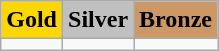<table class="wikitable">
<tr>
<td align=center bgcolor=gold> <strong>Gold</strong></td>
<td align=center bgcolor=silver> <strong>Silver</strong></td>
<td align=center bgcolor=cc9966> <strong>Bronze</strong></td>
</tr>
<tr>
<td></td>
<td></td>
<td></td>
</tr>
</table>
